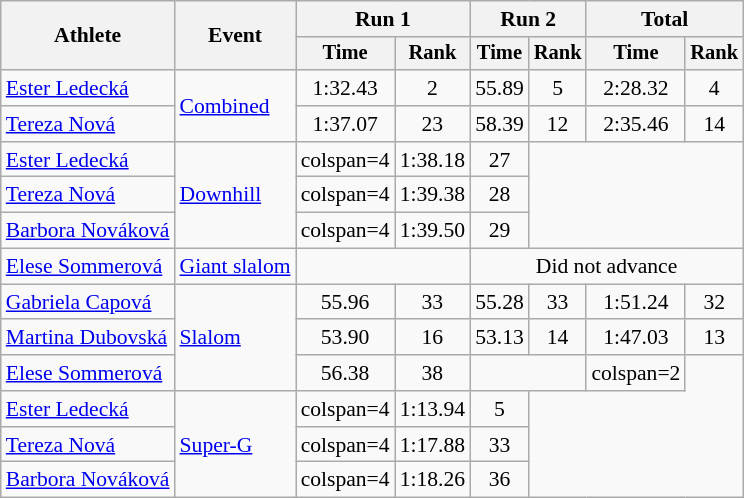<table class=wikitable style=font-size:90%;text-align:center>
<tr>
<th rowspan=2>Athlete</th>
<th rowspan=2>Event</th>
<th colspan=2>Run 1</th>
<th colspan=2>Run 2</th>
<th colspan=2>Total</th>
</tr>
<tr style="font-size:95%">
<th>Time</th>
<th>Rank</th>
<th>Time</th>
<th>Rank</th>
<th>Time</th>
<th>Rank</th>
</tr>
<tr>
<td align=left><a href='#'>Ester Ledecká</a></td>
<td align=left rowspan=2><a href='#'>Combined</a></td>
<td>1:32.43</td>
<td>2</td>
<td>55.89</td>
<td>5</td>
<td>2:28.32</td>
<td>4</td>
</tr>
<tr>
<td align=left><a href='#'>Tereza Nová</a></td>
<td>1:37.07</td>
<td>23</td>
<td>58.39</td>
<td>12</td>
<td>2:35.46</td>
<td>14</td>
</tr>
<tr>
<td align=left><a href='#'>Ester Ledecká</a></td>
<td align=left rowspan=3><a href='#'>Downhill</a></td>
<td>colspan=4</td>
<td>1:38.18</td>
<td>27</td>
</tr>
<tr>
<td align=left><a href='#'>Tereza Nová</a></td>
<td>colspan=4</td>
<td>1:39.38</td>
<td>28</td>
</tr>
<tr>
<td align=left><a href='#'>Barbora Nováková</a></td>
<td>colspan=4</td>
<td>1:39.50</td>
<td>29</td>
</tr>
<tr>
<td align=left><a href='#'>Elese Sommerová</a></td>
<td align=left><a href='#'>Giant slalom</a></td>
<td colspan=2></td>
<td colspan=4>Did not advance</td>
</tr>
<tr>
<td align=left><a href='#'>Gabriela Capová</a></td>
<td align=left rowspan=3><a href='#'>Slalom</a></td>
<td>55.96</td>
<td>33</td>
<td>55.28</td>
<td>33</td>
<td>1:51.24</td>
<td>32</td>
</tr>
<tr>
<td align=left><a href='#'>Martina Dubovská</a></td>
<td>53.90</td>
<td>16</td>
<td>53.13</td>
<td>14</td>
<td>1:47.03</td>
<td>13</td>
</tr>
<tr>
<td align=left><a href='#'>Elese Sommerová</a></td>
<td>56.38</td>
<td>38</td>
<td colspan=2></td>
<td>colspan=2 </td>
</tr>
<tr>
<td align=left><a href='#'>Ester Ledecká</a></td>
<td align=left rowspan=3><a href='#'>Super-G</a></td>
<td>colspan=4</td>
<td>1:13.94</td>
<td>5</td>
</tr>
<tr>
<td align=left><a href='#'>Tereza Nová</a></td>
<td>colspan=4</td>
<td>1:17.88</td>
<td>33</td>
</tr>
<tr>
<td align=left><a href='#'>Barbora Nováková</a></td>
<td>colspan=4</td>
<td>1:18.26</td>
<td>36</td>
</tr>
</table>
